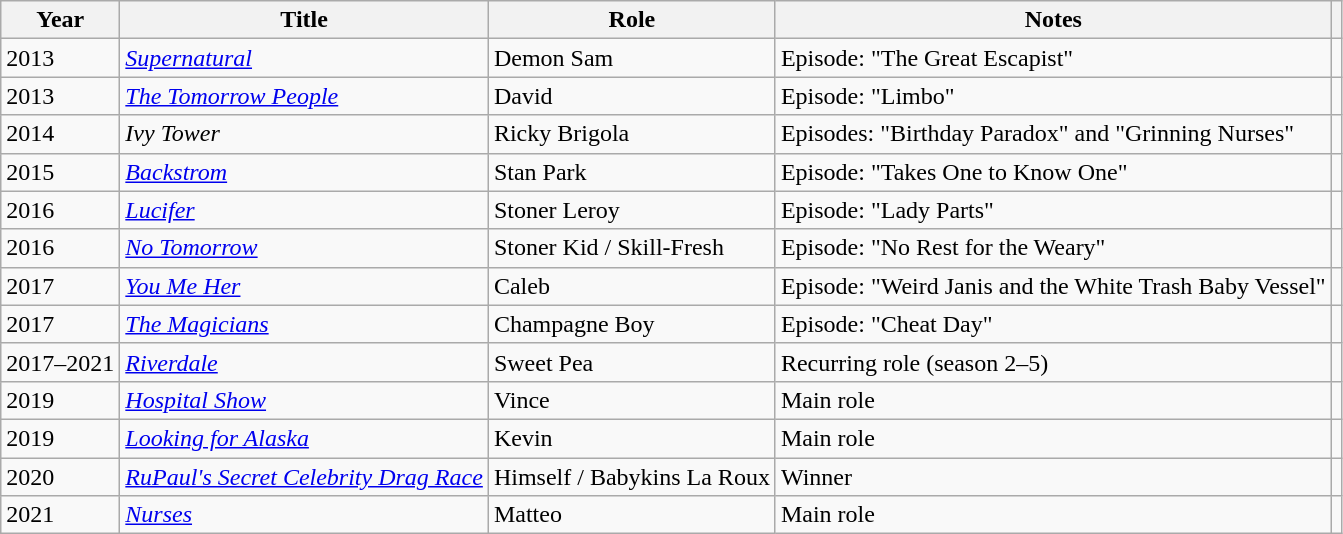<table class="wikitable sortable">
<tr>
<th>Year</th>
<th>Title</th>
<th>Role</th>
<th>Notes</th>
<th></th>
</tr>
<tr>
<td>2013</td>
<td><em><a href='#'>Supernatural</a></em></td>
<td>Demon Sam</td>
<td>Episode: "The Great Escapist"</td>
<td></td>
</tr>
<tr>
<td>2013</td>
<td><em><a href='#'>The Tomorrow People</a></em></td>
<td>David</td>
<td>Episode: "Limbo"</td>
<td></td>
</tr>
<tr>
<td>2014</td>
<td><em>Ivy Tower</em></td>
<td>Ricky Brigola</td>
<td>Episodes: "Birthday Paradox" and "Grinning Nurses"</td>
<td></td>
</tr>
<tr>
<td>2015</td>
<td><em><a href='#'>Backstrom</a></em></td>
<td>Stan Park</td>
<td>Episode: "Takes One to Know One"</td>
<td></td>
</tr>
<tr>
<td>2016</td>
<td><em><a href='#'>Lucifer</a></em></td>
<td>Stoner Leroy</td>
<td>Episode: "Lady Parts"</td>
<td></td>
</tr>
<tr>
<td>2016</td>
<td><em><a href='#'>No Tomorrow</a></em></td>
<td>Stoner Kid / Skill-Fresh</td>
<td>Episode: "No Rest for the Weary"</td>
<td></td>
</tr>
<tr>
<td>2017</td>
<td><em><a href='#'>You Me Her</a></em></td>
<td>Caleb</td>
<td>Episode: "Weird Janis and the White Trash Baby Vessel"</td>
<td></td>
</tr>
<tr>
<td>2017</td>
<td><em><a href='#'>The Magicians</a></em></td>
<td>Champagne Boy</td>
<td>Episode: "Cheat Day"</td>
<td></td>
</tr>
<tr>
<td>2017–2021</td>
<td><em><a href='#'>Riverdale</a></em></td>
<td>Sweet Pea</td>
<td>Recurring role (season 2–5)</td>
<td></td>
</tr>
<tr>
<td>2019</td>
<td><em><a href='#'>Hospital Show</a></em></td>
<td>Vince</td>
<td>Main role</td>
<td></td>
</tr>
<tr>
<td>2019</td>
<td><a href='#'><em>Looking for Alaska</em></a></td>
<td>Kevin</td>
<td>Main role</td>
<td></td>
</tr>
<tr>
<td>2020</td>
<td><em><a href='#'>RuPaul's Secret Celebrity Drag Race</a></em></td>
<td>Himself / Babykins La Roux</td>
<td>Winner</td>
<td></td>
</tr>
<tr>
<td>2021</td>
<td><a href='#'><em>Nurses</em></a></td>
<td>Matteo</td>
<td>Main role</td>
<td></td>
</tr>
</table>
